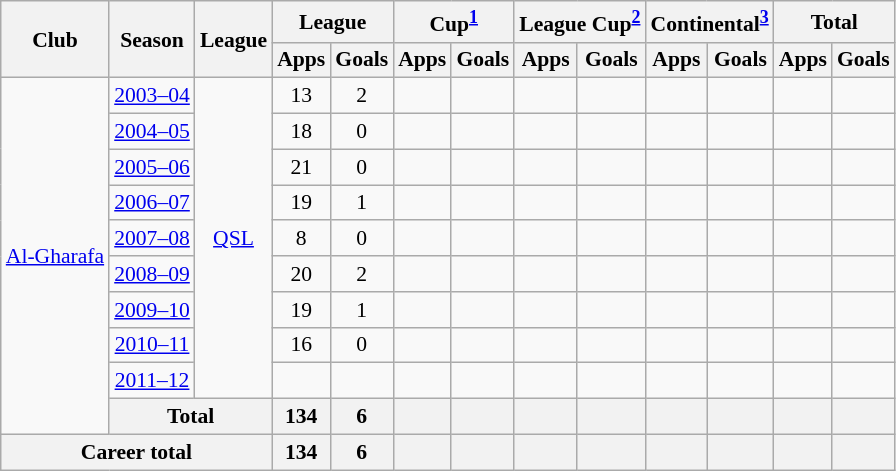<table class="wikitable" style="font-size:90%; text-align:center;">
<tr>
<th rowspan="2">Club</th>
<th rowspan="2">Season</th>
<th rowspan="2">League</th>
<th colspan="2">League</th>
<th colspan="2">Cup<sup><a href='#'>1</a></sup></th>
<th colspan="2">League Cup<sup><a href='#'>2</a></sup></th>
<th colspan="2">Continental<sup><a href='#'>3</a></sup></th>
<th colspan="2">Total</th>
</tr>
<tr>
<th>Apps</th>
<th>Goals</th>
<th>Apps</th>
<th>Goals</th>
<th>Apps</th>
<th>Goals</th>
<th>Apps</th>
<th>Goals</th>
<th>Apps</th>
<th>Goals</th>
</tr>
<tr>
<td rowspan="10"><a href='#'>Al-Gharafa</a></td>
<td><a href='#'>2003–04</a></td>
<td rowspan="9" valign="center"><a href='#'>QSL</a></td>
<td>13</td>
<td>2</td>
<td></td>
<td></td>
<td></td>
<td></td>
<td></td>
<td></td>
<td></td>
<td></td>
</tr>
<tr>
<td><a href='#'>2004–05</a></td>
<td>18</td>
<td>0</td>
<td></td>
<td></td>
<td></td>
<td></td>
<td></td>
<td></td>
<td></td>
<td></td>
</tr>
<tr>
<td><a href='#'>2005–06</a></td>
<td>21</td>
<td>0</td>
<td></td>
<td></td>
<td></td>
<td></td>
<td></td>
<td></td>
<td></td>
<td></td>
</tr>
<tr>
<td><a href='#'>2006–07</a></td>
<td>19</td>
<td>1</td>
<td></td>
<td></td>
<td></td>
<td></td>
<td></td>
<td></td>
<td></td>
<td></td>
</tr>
<tr>
<td><a href='#'>2007–08</a></td>
<td>8</td>
<td>0</td>
<td></td>
<td></td>
<td></td>
<td></td>
<td></td>
<td></td>
<td></td>
<td></td>
</tr>
<tr>
<td><a href='#'>2008–09</a></td>
<td>20</td>
<td>2</td>
<td></td>
<td></td>
<td></td>
<td></td>
<td></td>
<td></td>
<td></td>
<td></td>
</tr>
<tr>
<td><a href='#'>2009–10</a></td>
<td>19</td>
<td>1</td>
<td></td>
<td></td>
<td></td>
<td></td>
<td></td>
<td></td>
<td></td>
<td></td>
</tr>
<tr>
<td><a href='#'>2010–11</a></td>
<td>16</td>
<td>0</td>
<td></td>
<td></td>
<td></td>
<td></td>
<td></td>
<td></td>
<td></td>
<td></td>
</tr>
<tr>
<td><a href='#'>2011–12</a></td>
<td></td>
<td></td>
<td></td>
<td></td>
<td></td>
<td></td>
<td></td>
<td></td>
<td></td>
<td></td>
</tr>
<tr>
<th colspan="2">Total</th>
<th>134</th>
<th>6</th>
<th></th>
<th></th>
<th></th>
<th></th>
<th></th>
<th></th>
<th></th>
<th></th>
</tr>
<tr>
<th colspan="3">Career total</th>
<th>134</th>
<th>6</th>
<th></th>
<th></th>
<th></th>
<th></th>
<th></th>
<th></th>
<th></th>
<th></th>
</tr>
</table>
